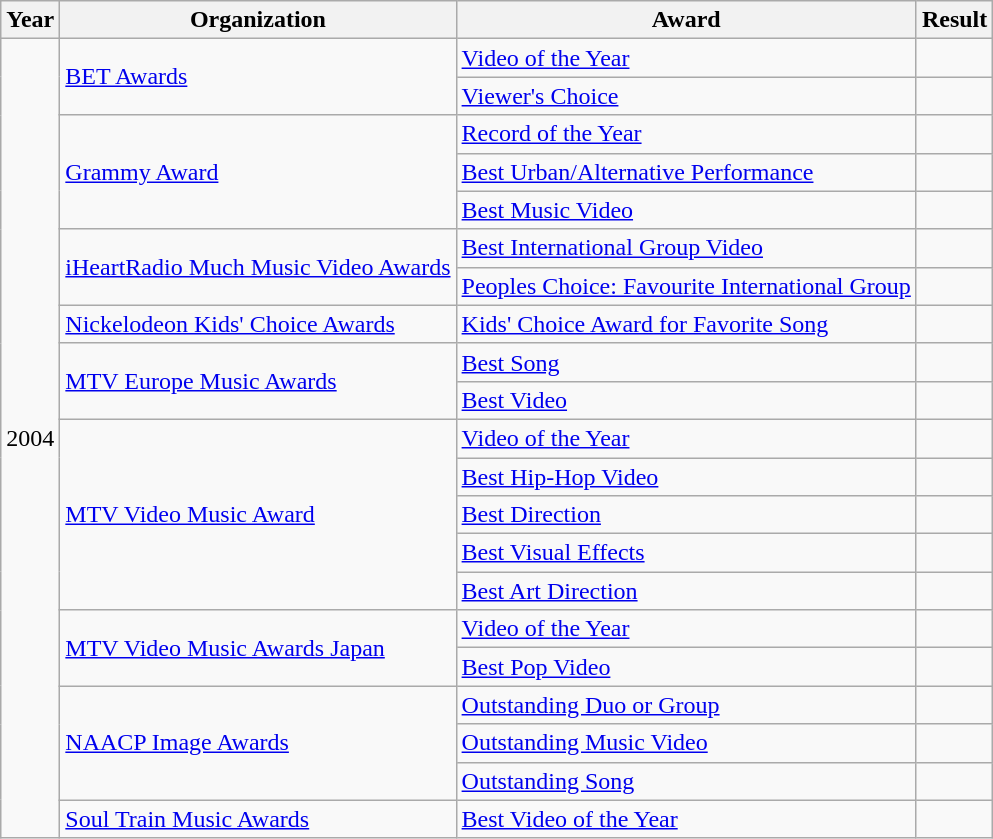<table class="wikitable">
<tr>
<th>Year</th>
<th>Organization</th>
<th>Award</th>
<th>Result</th>
</tr>
<tr>
<td rowspan="21">2004</td>
<td rowspan="2"><a href='#'>BET Awards</a></td>
<td><a href='#'>Video of the Year</a></td>
<td></td>
</tr>
<tr>
<td><a href='#'>Viewer's Choice</a></td>
<td></td>
</tr>
<tr>
<td rowspan="3"><a href='#'>Grammy Award</a></td>
<td><a href='#'>Record of the Year</a></td>
<td></td>
</tr>
<tr>
<td><a href='#'>Best Urban/Alternative Performance</a></td>
<td></td>
</tr>
<tr>
<td><a href='#'>Best Music Video</a></td>
<td></td>
</tr>
<tr>
<td rowspan="2"><a href='#'>iHeartRadio Much Music Video Awards</a></td>
<td><a href='#'>Best International Group Video</a></td>
<td></td>
</tr>
<tr>
<td><a href='#'>Peoples Choice: Favourite International Group</a></td>
<td></td>
</tr>
<tr>
<td><a href='#'>Nickelodeon Kids' Choice Awards</a></td>
<td><a href='#'>Kids' Choice Award for Favorite Song</a></td>
<td></td>
</tr>
<tr>
<td rowspan="2"><a href='#'>MTV Europe Music Awards</a></td>
<td><a href='#'>Best Song</a></td>
<td></td>
</tr>
<tr>
<td><a href='#'>Best Video</a></td>
<td></td>
</tr>
<tr>
<td rowspan="5"><a href='#'>MTV Video Music Award</a></td>
<td><a href='#'>Video of the Year</a></td>
<td></td>
</tr>
<tr>
<td><a href='#'>Best Hip-Hop Video</a></td>
<td></td>
</tr>
<tr>
<td><a href='#'>Best Direction</a></td>
<td></td>
</tr>
<tr>
<td><a href='#'>Best Visual Effects</a></td>
<td></td>
</tr>
<tr>
<td><a href='#'>Best Art Direction</a></td>
<td></td>
</tr>
<tr>
<td rowspan="2"><a href='#'>MTV Video Music Awards Japan</a></td>
<td><a href='#'>Video of the Year</a></td>
<td></td>
</tr>
<tr>
<td><a href='#'>Best Pop Video</a></td>
<td></td>
</tr>
<tr>
<td rowspan="3"><a href='#'>NAACP Image Awards</a></td>
<td><a href='#'>Outstanding Duo or Group</a></td>
<td></td>
</tr>
<tr>
<td><a href='#'>Outstanding Music Video</a></td>
<td></td>
</tr>
<tr>
<td><a href='#'>Outstanding Song</a></td>
<td></td>
</tr>
<tr>
<td><a href='#'>Soul Train Music Awards</a></td>
<td><a href='#'>Best Video of the Year</a></td>
<td></td>
</tr>
</table>
